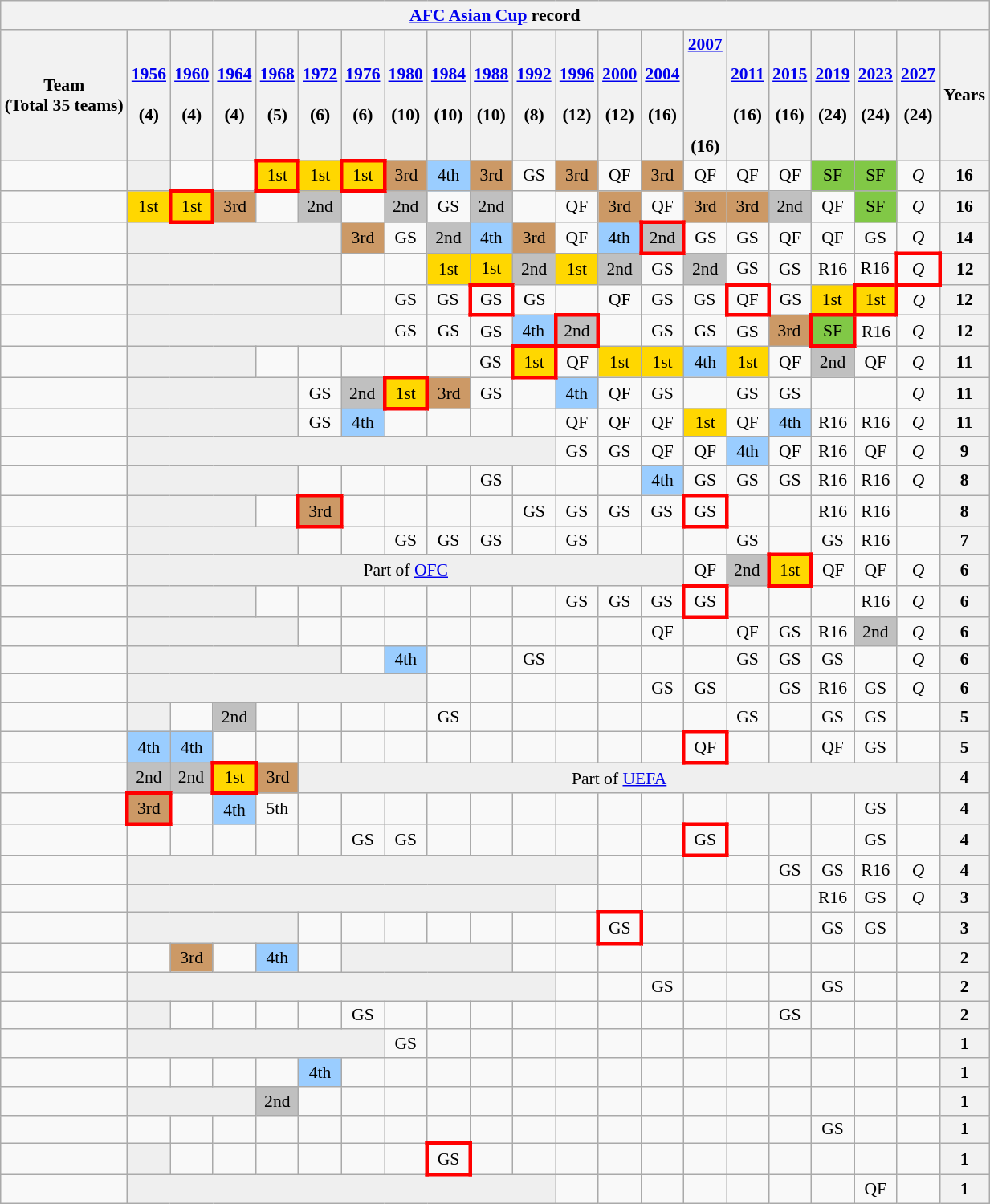<table class="wikitable" style="text-align: center; font-size:90%;">
<tr>
<th colspan=39><a href='#'>AFC Asian Cup</a> record</th>
</tr>
<tr>
<th>Team<br>(Total 35 teams)</th>
<th><a href='#'>1956</a><br><br>(4)</th>
<th><a href='#'>1960</a><br><br>(4)</th>
<th><a href='#'>1964</a><br><br>(4)</th>
<th><a href='#'>1968</a><br><br>(5)</th>
<th><a href='#'>1972</a><br><br>(6)</th>
<th><a href='#'>1976</a><br><br>(6)</th>
<th><a href='#'>1980</a><br><br>(10)</th>
<th><a href='#'>1984</a><br><br>(10)</th>
<th><a href='#'>1988</a><br><br>(10)</th>
<th><a href='#'>1992</a><br><br>(8)</th>
<th><a href='#'>1996</a><br><br>(12)</th>
<th><a href='#'>2000</a><br><br>(12)</th>
<th><a href='#'>2004</a><br><br>(16)</th>
<th><a href='#'>2007</a><br><br><br><br><br>(16)</th>
<th><a href='#'>2011</a><br><br>(16)</th>
<th><a href='#'>2015</a><br><br>(16)</th>
<th><a href='#'>2019</a><br><br>(24)</th>
<th><a href='#'>2023</a><br><br>(24)</th>
<th><a href='#'>2027</a><br><br>(24)</th>
<th>Years</th>
</tr>
<tr>
<td align=left></td>
<td bgcolor="#efefef"></td>
<td></td>
<td></td>
<td style="border: 3px solid red;background:Gold">1st</td>
<td bgcolor=Gold>1st</td>
<td style="border: 3px solid red;background:Gold">1st</td>
<td bgcolor=#cc9966>3rd</td>
<td bgcolor=#9acdff>4th</td>
<td bgcolor=#cc9966>3rd</td>
<td>GS</td>
<td bgcolor=#cc9966>3rd</td>
<td>QF</td>
<td bgcolor=#cc9966>3rd</td>
<td>QF</td>
<td>QF</td>
<td>QF</td>
<td bgcolor=#81c846>SF</td>
<td bgcolor=#81c846>SF</td>
<td><em>Q</em></td>
<th>16</th>
</tr>
<tr>
<td align=left></td>
<td bgcolor=Gold>1st</td>
<td style="border: 3px solid red;background:Gold">1st</td>
<td bgcolor=#cc9966>3rd</td>
<td></td>
<td bgcolor=Silver>2nd</td>
<td></td>
<td bgcolor=Silver>2nd</td>
<td>GS</td>
<td bgcolor=Silver>2nd</td>
<td></td>
<td>QF</td>
<td bgcolor=#cc9966>3rd</td>
<td>QF</td>
<td bgcolor=#cc9966>3rd</td>
<td bgcolor=#cc9966>3rd</td>
<td bgcolor=Silver>2nd</td>
<td>QF</td>
<td bgcolor=#81c846>SF</td>
<td><em>Q</em></td>
<th>16</th>
</tr>
<tr>
<td align=left></td>
<td colspan=5 bgcolor="#efefef"></td>
<td bgcolor=#cc9966>3rd</td>
<td>GS</td>
<td bgcolor=Silver>2nd</td>
<td bgcolor=#9acdff>4th</td>
<td bgcolor=#cc9966>3rd</td>
<td>QF</td>
<td bgcolor=#9acdff>4th</td>
<td style="border: 3px solid red;background:Silver">2nd</td>
<td>GS</td>
<td>GS</td>
<td>QF</td>
<td>QF</td>
<td>GS</td>
<td><em>Q</em></td>
<th>14</th>
</tr>
<tr>
<td align=left></td>
<td colspan=5 bgcolor="#efefef"></td>
<td></td>
<td></td>
<td bgcolor=Gold>1st</td>
<td bgcolor=Gold>1st</td>
<td bgcolor=Silver>2nd</td>
<td bgcolor=Gold>1st</td>
<td bgcolor=Silver>2nd</td>
<td>GS</td>
<td bgcolor=Silver>2nd</td>
<td>GS</td>
<td>GS</td>
<td>R16</td>
<td>R16</td>
<td style="border:3px solid red"><em>Q</em></td>
<th>12</th>
</tr>
<tr>
<td align=left></td>
<td colspan=5 bgcolor="#efefef"></td>
<td></td>
<td>GS</td>
<td>GS</td>
<td style="border: 3px solid red">GS</td>
<td>GS</td>
<td></td>
<td>QF</td>
<td>GS</td>
<td>GS</td>
<td style="border: 3px solid red">QF</td>
<td>GS</td>
<td bgcolor=Gold>1st</td>
<td style="border: 3px solid red;background:Gold">1st</td>
<td><em>Q</em></td>
<th>12</th>
</tr>
<tr>
<td align=left></td>
<td colspan=6 bgcolor="#efefef"></td>
<td>GS</td>
<td>GS</td>
<td>GS</td>
<td bgcolor=#9acdff>4th</td>
<td style="border: 3px solid red;background:Silver">2nd</td>
<td></td>
<td>GS</td>
<td>GS</td>
<td>GS</td>
<td bgcolor=#cc9966>3rd</td>
<td style="border: 3px solid red;background:#81c846">SF</td>
<td>R16</td>
<td><em>Q</em></td>
<th>12</th>
</tr>
<tr>
<td align=left></td>
<td colspan=3 bgcolor="#efefef"></td>
<td></td>
<td></td>
<td></td>
<td></td>
<td></td>
<td>GS</td>
<td style="border: 3px solid red;background:Gold">1st</td>
<td>QF</td>
<td bgcolor=Gold>1st</td>
<td bgcolor=Gold>1st</td>
<td bgcolor=#9acdff>4th</td>
<td bgcolor=Gold>1st</td>
<td>QF</td>
<td bgcolor=Silver>2nd</td>
<td>QF</td>
<td><em>Q</em></td>
<th>11</th>
</tr>
<tr>
<td align=left></td>
<td colspan=4 bgcolor="#efefef"></td>
<td>GS</td>
<td bgcolor=Silver>2nd</td>
<td style="border: 3px solid red;background:Gold">1st</td>
<td bgcolor=#cc9966>3rd</td>
<td>GS</td>
<td></td>
<td bgcolor=#9acdff>4th</td>
<td>QF</td>
<td>GS</td>
<td></td>
<td>GS</td>
<td>GS</td>
<td></td>
<td></td>
<td><em>Q</em></td>
<th>11</th>
</tr>
<tr>
<td align=left></td>
<td colspan=4 bgcolor="#efefef"></td>
<td>GS</td>
<td bgcolor=#9acdff>4th</td>
<td></td>
<td></td>
<td></td>
<td></td>
<td>QF</td>
<td>QF</td>
<td>QF</td>
<td bgcolor=Gold>1st</td>
<td>QF</td>
<td bgcolor=#9acdff>4th</td>
<td>R16</td>
<td>R16</td>
<td><em>Q</em></td>
<th>11</th>
</tr>
<tr>
<td align=left></td>
<td colspan=10 bgcolor="#efefef"></td>
<td>GS</td>
<td>GS</td>
<td>QF</td>
<td>QF</td>
<td bgcolor=#9acdff>4th</td>
<td>QF</td>
<td>R16</td>
<td>QF</td>
<td><em>Q</em></td>
<th>9</th>
</tr>
<tr>
<td align=left></td>
<td colspan=4 bgcolor="#efefef"></td>
<td></td>
<td></td>
<td></td>
<td></td>
<td>GS</td>
<td></td>
<td></td>
<td></td>
<td bgcolor=#9acdff>4th</td>
<td>GS</td>
<td>GS</td>
<td>GS</td>
<td>R16</td>
<td>R16</td>
<td><em>Q</em></td>
<th>8</th>
</tr>
<tr>
<td align=left></td>
<td colspan=3 bgcolor="#efefef"></td>
<td></td>
<td style="border: 3px solid red;background:#cc9966">3rd</td>
<td></td>
<td></td>
<td></td>
<td></td>
<td>GS</td>
<td>GS</td>
<td>GS</td>
<td>GS</td>
<td style="border: 3px solid red">GS</td>
<td></td>
<td></td>
<td>R16</td>
<td>R16</td>
<td></td>
<th>8</th>
</tr>
<tr>
<td align=left></td>
<td colspan=4 bgcolor="#efefef"></td>
<td></td>
<td></td>
<td>GS</td>
<td>GS</td>
<td>GS</td>
<td></td>
<td>GS</td>
<td></td>
<td></td>
<td></td>
<td>GS</td>
<td></td>
<td>GS</td>
<td>R16</td>
<td></td>
<th>7</th>
</tr>
<tr>
<td align=left></td>
<td colspan=13 bgcolor="#efefef">Part of <a href='#'>OFC</a></td>
<td>QF</td>
<td bgcolor=Silver>2nd</td>
<td style="border: 3px solid red;background:Gold">1st</td>
<td>QF</td>
<td>QF</td>
<td><em>Q</em></td>
<th>6</th>
</tr>
<tr>
<td align=left></td>
<td colspan=3 bgcolor="#efefef"></td>
<td></td>
<td></td>
<td></td>
<td></td>
<td></td>
<td></td>
<td></td>
<td>GS</td>
<td>GS</td>
<td>GS</td>
<td style="border: 3px solid red">GS</td>
<td></td>
<td></td>
<td></td>
<td>R16</td>
<td><em>Q</em></td>
<th>6</th>
</tr>
<tr>
<td align=left></td>
<td colspan=4 bgcolor="#efefef"></td>
<td></td>
<td></td>
<td></td>
<td></td>
<td></td>
<td></td>
<td></td>
<td></td>
<td>QF</td>
<td></td>
<td>QF</td>
<td>GS</td>
<td>R16</td>
<td bgcolor=Silver>2nd</td>
<td><em>Q</em></td>
<th>6</th>
</tr>
<tr>
<td align=left></td>
<td colspan=5 bgcolor="#efefef"></td>
<td></td>
<td bgcolor=#9acdff>4th</td>
<td></td>
<td></td>
<td>GS</td>
<td></td>
<td></td>
<td></td>
<td></td>
<td>GS</td>
<td>GS</td>
<td>GS</td>
<td></td>
<td><em>Q</em></td>
<th>6</th>
</tr>
<tr>
<td align=left></td>
<td colspan=7 bgcolor="#efefef"></td>
<td></td>
<td></td>
<td></td>
<td></td>
<td></td>
<td>GS</td>
<td>GS</td>
<td></td>
<td>GS</td>
<td>R16</td>
<td>GS</td>
<td><em>Q</em></td>
<th>6</th>
</tr>
<tr>
<td align=left></td>
<td bgcolor="#efefef"></td>
<td></td>
<td bgcolor=Silver>2nd</td>
<td></td>
<td></td>
<td></td>
<td></td>
<td>GS</td>
<td></td>
<td></td>
<td></td>
<td></td>
<td></td>
<td></td>
<td>GS</td>
<td></td>
<td>GS</td>
<td>GS</td>
<td></td>
<th>5</th>
</tr>
<tr>
<td align=left></td>
<td bgcolor=#9acdff>4th</td>
<td bgcolor=#9acdff>4th</td>
<td></td>
<td></td>
<td></td>
<td></td>
<td></td>
<td></td>
<td></td>
<td></td>
<td></td>
<td></td>
<td></td>
<td style="border: 3px solid red">QF</td>
<td></td>
<td></td>
<td>QF</td>
<td>GS</td>
<td></td>
<th>5</th>
</tr>
<tr>
<td align=left></td>
<td bgcolor=Silver>2nd</td>
<td bgcolor=Silver>2nd</td>
<td style="border: 3px solid red;background:Gold">1st</td>
<td bgcolor=#cc9966>3rd</td>
<td colspan=15 bgcolor="#efefef">Part of <a href='#'>UEFA</a></td>
<th>4</th>
</tr>
<tr>
<td align=left></td>
<td style="border: 3px solid red;background:#cc9966">3rd</td>
<td></td>
<td bgcolor=#9acdff>4th</td>
<td>5th</td>
<td></td>
<td></td>
<td></td>
<td></td>
<td></td>
<td></td>
<td></td>
<td></td>
<td></td>
<td></td>
<td></td>
<td></td>
<td></td>
<td>GS</td>
<td></td>
<th>4</th>
</tr>
<tr>
<td align=left></td>
<td></td>
<td></td>
<td></td>
<td></td>
<td></td>
<td>GS</td>
<td>GS</td>
<td></td>
<td></td>
<td></td>
<td></td>
<td></td>
<td></td>
<td style="border: 3px solid red">GS</td>
<td></td>
<td></td>
<td></td>
<td>GS</td>
<td></td>
<th>4</th>
</tr>
<tr>
<td align=left></td>
<td colspan=11 bgcolor="#efefef"></td>
<td></td>
<td></td>
<td></td>
<td></td>
<td>GS</td>
<td>GS</td>
<td>R16</td>
<td><em>Q</em></td>
<th>4</th>
</tr>
<tr>
<td align=left></td>
<td colspan=10 bgcolor="#efefef"></td>
<td></td>
<td></td>
<td></td>
<td></td>
<td></td>
<td></td>
<td>R16</td>
<td>GS</td>
<td><em>Q</em></td>
<th>3</th>
</tr>
<tr>
<td align=left></td>
<td colspan=4 bgcolor="#efefef"></td>
<td></td>
<td></td>
<td></td>
<td></td>
<td></td>
<td></td>
<td></td>
<td style="border: 3px solid red">GS</td>
<td></td>
<td></td>
<td></td>
<td></td>
<td>GS</td>
<td>GS</td>
<td></td>
<th>3</th>
</tr>
<tr>
<td align=left></td>
<td></td>
<td bgcolor=#cc9966>3rd</td>
<td></td>
<td bgcolor=#9acdff>4th</td>
<td></td>
<td colspan=4 bgcolor="#efefef"></td>
<td></td>
<td></td>
<td></td>
<td></td>
<td></td>
<td></td>
<td></td>
<td></td>
<td></td>
<td></td>
<th>2</th>
</tr>
<tr>
<td align=left></td>
<td colspan=10 bgcolor="#efefef"></td>
<td></td>
<td></td>
<td>GS</td>
<td></td>
<td></td>
<td></td>
<td>GS</td>
<td></td>
<td></td>
<th>2</th>
</tr>
<tr>
<td align=left></td>
<td bgcolor="#efefef"></td>
<td></td>
<td></td>
<td></td>
<td></td>
<td>GS</td>
<td></td>
<td></td>
<td></td>
<td></td>
<td></td>
<td></td>
<td></td>
<td></td>
<td></td>
<td>GS</td>
<td></td>
<td></td>
<td></td>
<th>2</th>
</tr>
<tr>
<td align=left></td>
<td colspan=6 bgcolor="#efefef"></td>
<td>GS</td>
<td></td>
<td></td>
<td></td>
<td></td>
<td></td>
<td></td>
<td></td>
<td></td>
<td></td>
<td></td>
<td></td>
<td></td>
<th>1</th>
</tr>
<tr>
<td align=left></td>
<td></td>
<td></td>
<td></td>
<td></td>
<td bgcolor=#9acdff>4th</td>
<td></td>
<td></td>
<td></td>
<td></td>
<td></td>
<td></td>
<td></td>
<td></td>
<td></td>
<td></td>
<td></td>
<td></td>
<td></td>
<td></td>
<th>1</th>
</tr>
<tr>
<td align=left></td>
<td colspan=3 bgcolor="#efefef"></td>
<td bgcolor=Silver>2nd</td>
<td></td>
<td></td>
<td></td>
<td></td>
<td></td>
<td></td>
<td></td>
<td></td>
<td></td>
<td></td>
<td></td>
<td></td>
<td></td>
<td></td>
<td></td>
<th>1</th>
</tr>
<tr>
<td align=left></td>
<td></td>
<td></td>
<td></td>
<td></td>
<td></td>
<td></td>
<td></td>
<td></td>
<td></td>
<td></td>
<td></td>
<td></td>
<td></td>
<td></td>
<td></td>
<td></td>
<td>GS</td>
<td></td>
<td></td>
<th>1</th>
</tr>
<tr>
<td align=left></td>
<td bgcolor="#efefef"></td>
<td></td>
<td></td>
<td></td>
<td></td>
<td></td>
<td></td>
<td style="border: 3px solid red">GS</td>
<td></td>
<td></td>
<td></td>
<td></td>
<td></td>
<td></td>
<td></td>
<td></td>
<td></td>
<td></td>
<td></td>
<th>1</th>
</tr>
<tr>
<td align=left></td>
<td colspan=10 bgcolor="#efefef"></td>
<td></td>
<td></td>
<td></td>
<td></td>
<td></td>
<td></td>
<td></td>
<td>QF</td>
<td></td>
<th>1</th>
</tr>
</table>
